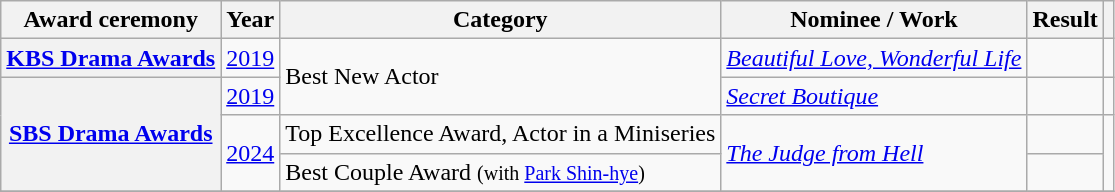<table class="wikitable plainrowheaders sortable">
<tr>
<th scope="col">Award ceremony</th>
<th scope="col">Year</th>
<th scope="col">Category </th>
<th scope="col">Nominee / Work</th>
<th scope="col">Result</th>
<th scope="col" class="unsortable"></th>
</tr>
<tr>
<th scope="row"><a href='#'>KBS Drama Awards</a></th>
<td style="text-align:center"><a href='#'>2019</a></td>
<td rowspan="2">Best New Actor</td>
<td><em><a href='#'>Beautiful Love, Wonderful Life</a></em></td>
<td></td>
<td style="text-align:center"></td>
</tr>
<tr>
<th scope="row" rowspan="3"><a href='#'>SBS Drama Awards</a></th>
<td style="text-align:center"><a href='#'>2019</a></td>
<td><em><a href='#'>Secret Boutique</a></em></td>
<td></td>
<td style="text-align:center"></td>
</tr>
<tr>
<td style="text-align:center" rowspan="2"><a href='#'>2024</a></td>
<td>Top Excellence Award, Actor in a Miniseries</td>
<td rowspan="2"><em><a href='#'>The Judge from Hell</a></em></td>
<td></td>
<td style="text-align:center" rowspan="2"></td>
</tr>
<tr>
<td>Best Couple Award <small>(with <a href='#'>Park Shin-hye</a>)</small></td>
<td></td>
</tr>
<tr>
</tr>
</table>
